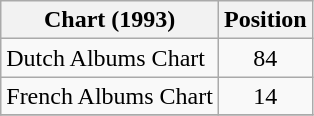<table class="wikitable" style="text-align:center;">
<tr>
<th>Chart (1993)</th>
<th>Position</th>
</tr>
<tr>
<td align="left">Dutch Albums Chart</td>
<td>84</td>
</tr>
<tr>
<td align="left">French Albums Chart</td>
<td>14</td>
</tr>
<tr>
</tr>
</table>
